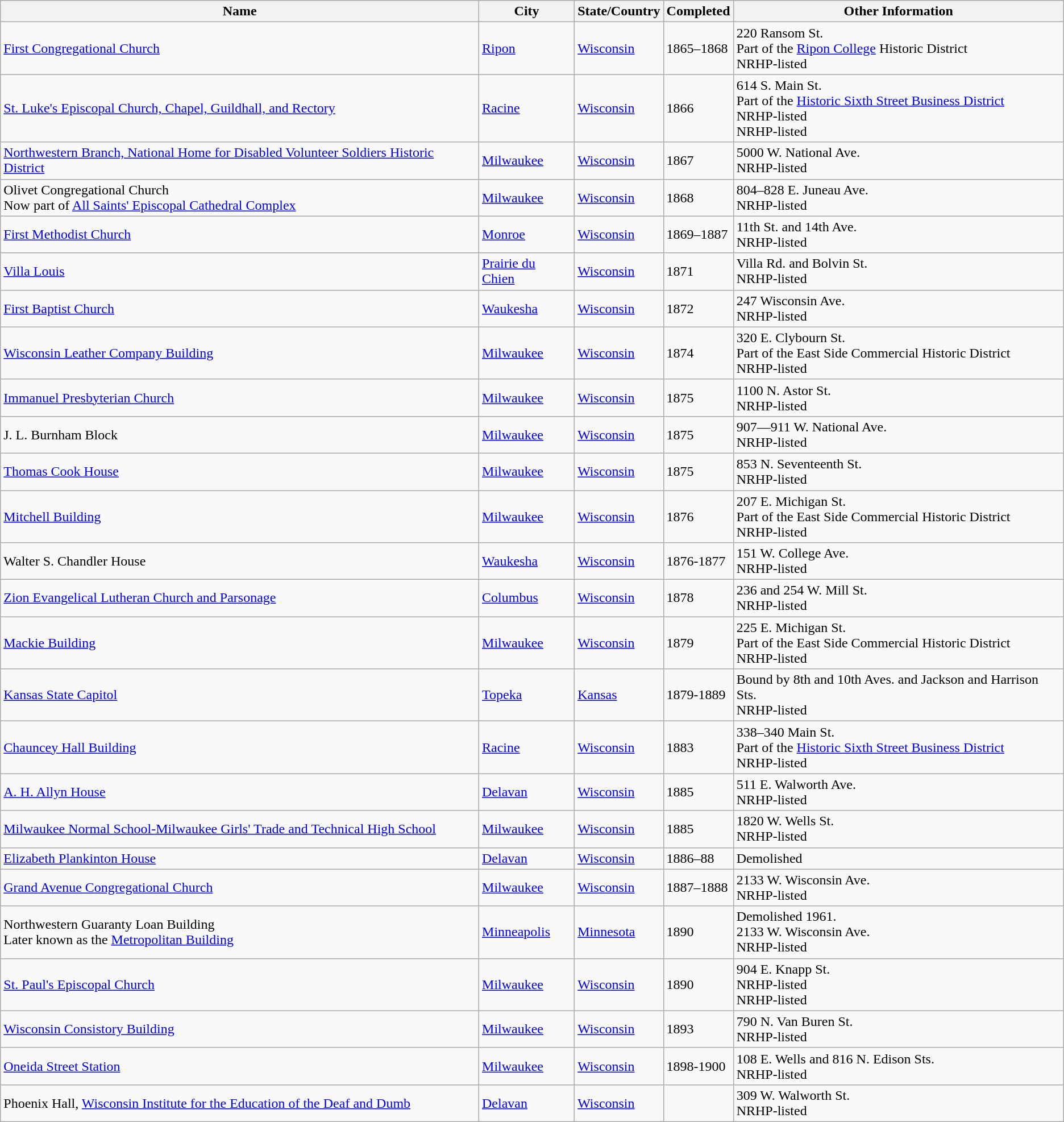<table class="wikitable sortable">
<tr>
<th>Name</th>
<th>City</th>
<th>State/Country</th>
<th>Completed</th>
<th class=unsortable>Other Information</th>
</tr>
<tr>
<td><a href='#'>First Congregational Church</a></td>
<td><a href='#'>Ripon</a></td>
<td><a href='#'>Wisconsin</a></td>
<td>1865–1868</td>
<td>220 Ransom St.<br> Part of the <a href='#'>Ripon College</a> Historic District <br>NRHP-listed </td>
</tr>
<tr>
<td><a href='#'>St. Luke's Episcopal Church, Chapel, Guildhall, and Rectory</a></td>
<td><a href='#'>Racine</a></td>
<td><a href='#'>Wisconsin</a></td>
<td>1866</td>
<td>614 S. Main St. <br>Part of the <a href='#'>Historic Sixth Street Business District</a> <br>NRHP-listed <br>NRHP-listed </td>
</tr>
<tr>
<td><a href='#'>Northwestern Branch, National Home for Disabled Volunteer Soldiers Historic District</a></td>
<td><a href='#'>Milwaukee</a></td>
<td><a href='#'>Wisconsin</a></td>
<td>1867</td>
<td>5000 W. National Ave. <br>NRHP-listed </td>
</tr>
<tr>
<td>Olivet Congregational Church <br>Now part of <a href='#'>All Saints' Episcopal Cathedral Complex</a></td>
<td><a href='#'>Milwaukee</a></td>
<td><a href='#'>Wisconsin</a></td>
<td>1868</td>
<td>804–828 E. Juneau Ave. <br>NRHP-listed </td>
</tr>
<tr>
<td><a href='#'>First Methodist Church</a></td>
<td><a href='#'>Monroe</a></td>
<td><a href='#'>Wisconsin</a></td>
<td>1869–1887</td>
<td>11th St. and 14th Ave. <br>NRHP-listed </td>
</tr>
<tr>
<td><a href='#'>Villa Louis</a></td>
<td><a href='#'>Prairie du Chien</a></td>
<td><a href='#'>Wisconsin</a></td>
<td>1871</td>
<td>Villa Rd. and Bolvin St. <br>NRHP-listed </td>
</tr>
<tr>
<td><a href='#'>First Baptist Church</a></td>
<td><a href='#'>Waukesha</a></td>
<td><a href='#'>Wisconsin</a></td>
<td>1872</td>
<td>247 Wisconsin Ave. <br>NRHP-listed  </td>
</tr>
<tr>
<td><a href='#'>Wisconsin Leather Company Building</a></td>
<td><a href='#'>Milwaukee</a></td>
<td><a href='#'>Wisconsin</a></td>
<td>1874</td>
<td>320 E. Clybourn St. <br>Part of the East Side Commercial Historic District <br>NRHP-listed </td>
</tr>
<tr>
<td><a href='#'>Immanuel Presbyterian Church</a></td>
<td><a href='#'>Milwaukee</a></td>
<td><a href='#'>Wisconsin</a></td>
<td>1875</td>
<td>1100 N. Astor St. <br>NRHP-listed </td>
</tr>
<tr>
<td>J. L. Burnham Block</td>
<td><a href='#'>Milwaukee</a></td>
<td><a href='#'>Wisconsin</a></td>
<td>1875</td>
<td>907—911 W. National Ave. <br>NRHP-listed </td>
</tr>
<tr>
<td><a href='#'>Thomas Cook House</a></td>
<td><a href='#'>Milwaukee</a></td>
<td><a href='#'>Wisconsin</a></td>
<td>1875</td>
<td>853 N. Seventeenth St. <br>NRHP-listed </td>
</tr>
<tr>
<td><a href='#'>Mitchell Building</a></td>
<td><a href='#'>Milwaukee</a></td>
<td><a href='#'>Wisconsin</a></td>
<td>1876</td>
<td>207 E. Michigan St. <br>Part of the East Side Commercial Historic District <br>NRHP-listed </td>
</tr>
<tr>
<td>Walter S. Chandler House</td>
<td><a href='#'>Waukesha</a></td>
<td><a href='#'>Wisconsin</a></td>
<td>1876-1877</td>
<td>151 W. College Ave. <br>NRHP-listed </td>
</tr>
<tr>
<td><a href='#'>Zion Evangelical Lutheran Church and Parsonage</a></td>
<td><a href='#'>Columbus</a></td>
<td><a href='#'>Wisconsin</a></td>
<td>1878</td>
<td>236 and 254 W. Mill St. <br>NRHP-listed </td>
</tr>
<tr>
<td><a href='#'>Mackie Building</a></td>
<td><a href='#'>Milwaukee</a></td>
<td><a href='#'>Wisconsin</a></td>
<td>1879</td>
<td>225 E. Michigan St. <br>Part of the East Side Commercial Historic District <br>NRHP-listed </td>
</tr>
<tr>
<td><a href='#'>Kansas State Capitol</a></td>
<td><a href='#'>Topeka</a></td>
<td><a href='#'>Kansas</a></td>
<td>1879-1889</td>
<td>Bound by 8th and 10th Aves. and Jackson and Harrison Sts. <br>NRHP-listed </td>
</tr>
<tr>
<td><a href='#'>Chauncey Hall Building</a></td>
<td><a href='#'>Racine</a></td>
<td><a href='#'>Wisconsin</a></td>
<td>1883</td>
<td>338–340 Main St.<br>Part of the <a href='#'>Historic Sixth Street Business District</a>  <br>NRHP-listed </td>
</tr>
<tr>
<td><a href='#'>A. H. Allyn House</a></td>
<td><a href='#'>Delavan</a></td>
<td><a href='#'>Wisconsin</a></td>
<td>1885</td>
<td>511 E. Walworth Ave. <br>NRHP-listed </td>
</tr>
<tr>
<td><a href='#'>Milwaukee Normal School-Milwaukee Girls' Trade and Technical High School</a></td>
<td><a href='#'>Milwaukee</a></td>
<td><a href='#'>Wisconsin</a></td>
<td>1885</td>
<td>1820 W. Wells St. <br>NRHP-listed </td>
</tr>
<tr>
<td><a href='#'>Elizabeth Plankinton House</a></td>
<td><a href='#'>Delavan</a></td>
<td><a href='#'>Wisconsin</a></td>
<td>1886–88</td>
<td>Demolished</td>
</tr>
<tr>
<td><a href='#'>Grand Avenue Congregational Church</a></td>
<td><a href='#'>Milwaukee</a></td>
<td><a href='#'>Wisconsin</a></td>
<td>1887–1888</td>
<td>2133 W. Wisconsin Ave. <br>NRHP-listed </td>
</tr>
<tr>
<td>Northwestern Guaranty Loan Building<br> Later known as the <a href='#'>Metropolitan Building</a></td>
<td><a href='#'>Minneapolis</a></td>
<td><a href='#'>Minnesota</a></td>
<td>1890</td>
<td>Demolished 1961. <br>2133 W. Wisconsin Ave. <br>NRHP-listed</td>
</tr>
<tr>
<td><a href='#'>St. Paul's Episcopal Church</a></td>
<td><a href='#'>Milwaukee</a></td>
<td><a href='#'>Wisconsin</a></td>
<td>1890</td>
<td>904 E. Knapp St. <br>NRHP-listed <br>NRHP-listed </td>
</tr>
<tr>
<td><a href='#'>Wisconsin Consistory Building</a></td>
<td><a href='#'>Milwaukee</a></td>
<td><a href='#'>Wisconsin</a></td>
<td>1893</td>
<td>790 N. Van Buren St. <br>NRHP-listed 	</td>
</tr>
<tr>
<td><a href='#'>Oneida Street Station</a></td>
<td><a href='#'>Milwaukee</a></td>
<td><a href='#'>Wisconsin</a></td>
<td>1898-1900</td>
<td>108 E. Wells and 816 N. Edison Sts. <br>NRHP-listed </td>
</tr>
<tr>
<td>Phoenix Hall, <a href='#'>Wisconsin Institute for the Education of the Deaf and Dumb</a></td>
<td><a href='#'>Delavan</a></td>
<td><a href='#'>Wisconsin</a></td>
<td></td>
<td>309 W. Walworth St. <br>NRHP-listed </td>
</tr>
</table>
